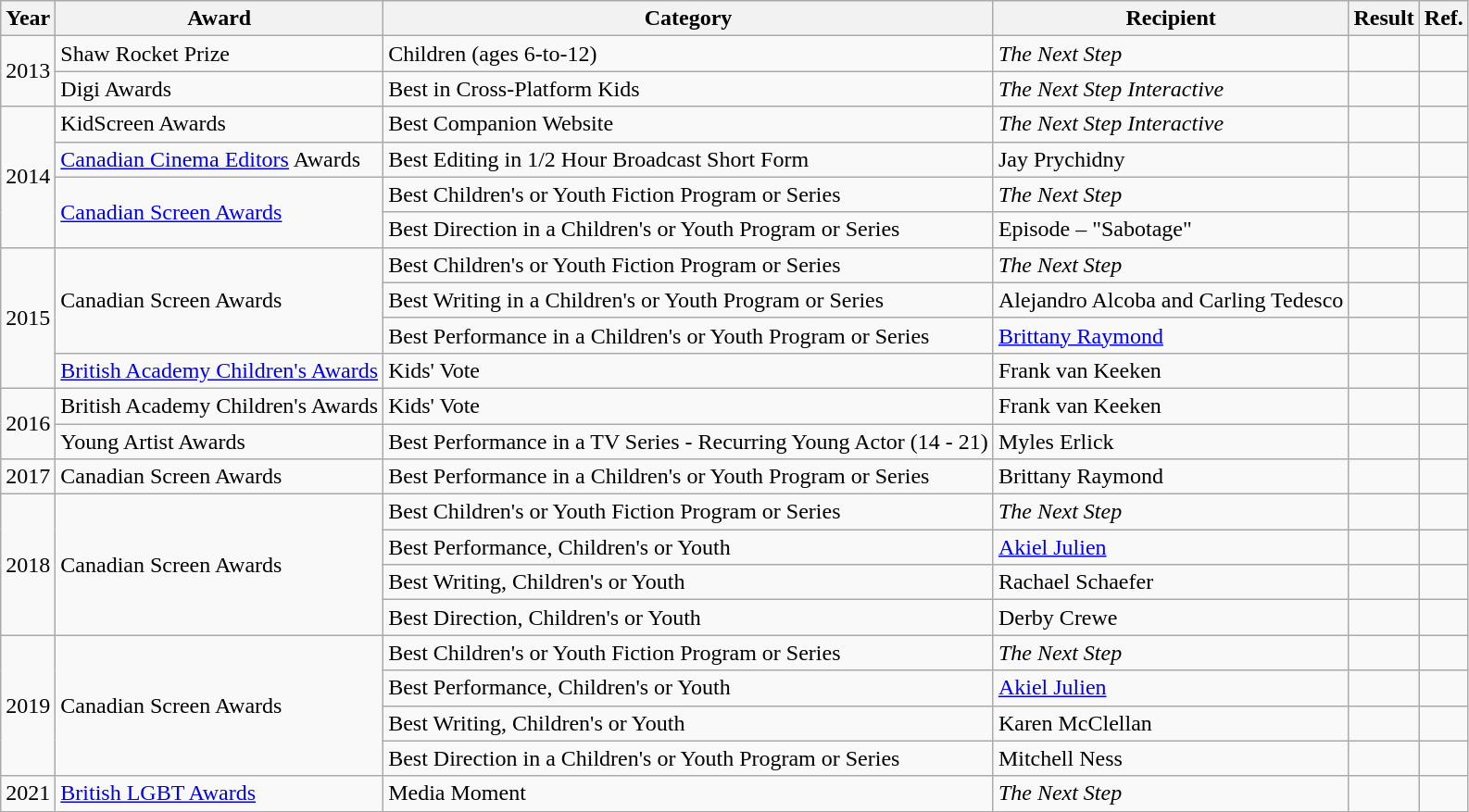<table class="wikitable">
<tr>
<th>Year</th>
<th>Award</th>
<th>Category</th>
<th>Recipient</th>
<th>Result</th>
<th>Ref.</th>
</tr>
<tr>
<td rowspan="2">2013</td>
<td>Shaw Rocket Prize</td>
<td>Children (ages 6-to-12)</td>
<td><em>The Next Step</em></td>
<td></td>
<td></td>
</tr>
<tr>
<td>Digi Awards</td>
<td>Best in Cross-Platform Kids</td>
<td><em>The Next Step Interactive</em></td>
<td></td>
<td></td>
</tr>
<tr>
<td rowspan="4">2014</td>
<td>KidScreen Awards</td>
<td>Best Companion Website</td>
<td><em>The Next Step Interactive</em></td>
<td></td>
<td></td>
</tr>
<tr>
<td><a href='#'>Canadian Cinema Editors</a> Awards</td>
<td>Best Editing in 1/2 Hour Broadcast Short Form</td>
<td>Jay Prychidny</td>
<td></td>
<td></td>
</tr>
<tr>
<td rowspan="2"><a href='#'>Canadian Screen Awards</a></td>
<td>Best Children's or Youth Fiction Program or Series</td>
<td><em>The Next Step</em></td>
<td></td>
<td></td>
</tr>
<tr>
<td>Best Direction in a Children's or Youth Program or Series</td>
<td>Episode – "Sabotage"</td>
<td></td>
<td></td>
</tr>
<tr>
<td rowspan="4">2015</td>
<td rowspan="3">Canadian Screen Awards</td>
<td>Best Children's or Youth Fiction Program or Series</td>
<td><em>The Next Step</em></td>
<td></td>
<td></td>
</tr>
<tr>
<td>Best Writing in a Children's or Youth Program or Series</td>
<td>Alejandro Alcoba and Carling Tedesco</td>
<td></td>
<td></td>
</tr>
<tr>
<td>Best Performance in a Children's or Youth Program or Series</td>
<td><a href='#'>Brittany Raymond</a></td>
<td></td>
<td></td>
</tr>
<tr>
<td><a href='#'>British Academy Children's Awards</a></td>
<td>Kids' Vote</td>
<td>Frank van Keeken</td>
<td></td>
<td></td>
</tr>
<tr>
<td rowspan="2">2016</td>
<td>British Academy Children's Awards</td>
<td>Kids' Vote</td>
<td>Frank van Keeken</td>
<td></td>
<td></td>
</tr>
<tr>
<td>Young Artist Awards</td>
<td>Best Performance in a TV Series - Recurring Young Actor (14 - 21)</td>
<td>Myles Erlick</td>
<td></td>
<td></td>
</tr>
<tr>
<td>2017</td>
<td>Canadian Screen Awards</td>
<td>Best Performance in a Children's or Youth Program or Series</td>
<td>Brittany Raymond</td>
<td></td>
<td></td>
</tr>
<tr>
<td rowspan="4">2018</td>
<td rowspan="4">Canadian Screen Awards</td>
<td>Best Children's or Youth Fiction Program or Series</td>
<td><em>The Next Step</em></td>
<td></td>
<td></td>
</tr>
<tr>
<td>Best Performance, Children's or Youth</td>
<td><a href='#'>Akiel Julien</a></td>
<td></td>
<td></td>
</tr>
<tr>
<td>Best Writing, Children's or Youth</td>
<td>Rachael Schaefer</td>
<td></td>
<td></td>
</tr>
<tr>
<td>Best Direction, Children's or Youth</td>
<td>Derby Crewe</td>
<td></td>
<td></td>
</tr>
<tr>
<td rowspan="4">2019</td>
<td rowspan="4">Canadian Screen Awards</td>
<td>Best Children's or Youth Fiction Program or Series</td>
<td><em>The Next Step</em></td>
<td></td>
<td></td>
</tr>
<tr>
<td>Best Performance, Children's or Youth</td>
<td><a href='#'>Akiel Julien</a></td>
<td></td>
<td></td>
</tr>
<tr>
<td>Best Writing, Children's or Youth</td>
<td>Karen McClellan</td>
<td></td>
<td></td>
</tr>
<tr>
<td>Best Direction in a Children's or Youth Program or Series</td>
<td>Mitchell Ness</td>
<td></td>
<td></td>
</tr>
<tr>
<td>2021</td>
<td><a href='#'>British LGBT Awards</a></td>
<td>Media Moment</td>
<td><em>The Next Step</em></td>
<td></td>
<td></td>
</tr>
</table>
